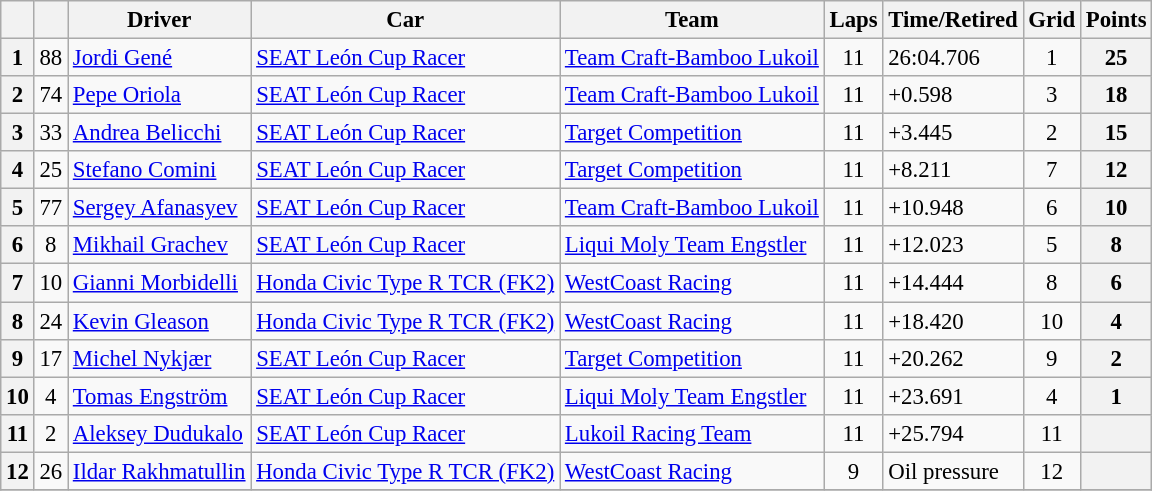<table class="wikitable sortable" style="font-size:95%">
<tr>
<th></th>
<th></th>
<th>Driver</th>
<th>Car</th>
<th>Team</th>
<th>Laps</th>
<th>Time/Retired</th>
<th>Grid</th>
<th>Points</th>
</tr>
<tr>
<th>1</th>
<td align=center>88</td>
<td> <a href='#'>Jordi Gené</a></td>
<td><a href='#'>SEAT León Cup Racer</a></td>
<td> <a href='#'>Team Craft-Bamboo Lukoil</a></td>
<td align=center>11</td>
<td>26:04.706</td>
<td align=center>1</td>
<th>25</th>
</tr>
<tr>
<th>2</th>
<td align=center>74</td>
<td> <a href='#'>Pepe Oriola</a></td>
<td><a href='#'>SEAT León Cup Racer</a></td>
<td> <a href='#'>Team Craft-Bamboo Lukoil</a></td>
<td align=center>11</td>
<td>+0.598</td>
<td align=center>3</td>
<th>18</th>
</tr>
<tr>
<th>3</th>
<td align=center>33</td>
<td> <a href='#'>Andrea Belicchi</a></td>
<td><a href='#'>SEAT León Cup Racer</a></td>
<td> <a href='#'>Target Competition</a></td>
<td align=center>11</td>
<td>+3.445</td>
<td align=center>2</td>
<th>15</th>
</tr>
<tr>
<th>4</th>
<td align=center>25</td>
<td> <a href='#'>Stefano Comini</a></td>
<td><a href='#'>SEAT León Cup Racer</a></td>
<td> <a href='#'>Target Competition</a></td>
<td align=center>11</td>
<td>+8.211</td>
<td align=center>7</td>
<th>12</th>
</tr>
<tr>
<th>5</th>
<td align=center>77</td>
<td> <a href='#'>Sergey Afanasyev</a></td>
<td><a href='#'>SEAT León Cup Racer</a></td>
<td> <a href='#'>Team Craft-Bamboo Lukoil</a></td>
<td align=center>11</td>
<td>+10.948</td>
<td align=center>6</td>
<th>10</th>
</tr>
<tr>
<th>6</th>
<td align=center>8</td>
<td> <a href='#'>Mikhail Grachev</a></td>
<td><a href='#'>SEAT León Cup Racer</a></td>
<td> <a href='#'>Liqui Moly Team Engstler</a></td>
<td align=center>11</td>
<td>+12.023</td>
<td align=center>5</td>
<th>8</th>
</tr>
<tr>
<th>7</th>
<td align=center>10</td>
<td> <a href='#'>Gianni Morbidelli</a></td>
<td><a href='#'>Honda Civic Type R TCR (FK2)</a></td>
<td> <a href='#'>WestCoast Racing</a></td>
<td align=center>11</td>
<td>+14.444</td>
<td align=center>8</td>
<th>6</th>
</tr>
<tr>
<th>8</th>
<td align=center>24</td>
<td> <a href='#'>Kevin Gleason</a></td>
<td><a href='#'>Honda Civic Type R TCR (FK2)</a></td>
<td> <a href='#'>WestCoast Racing</a></td>
<td align=center>11</td>
<td>+18.420</td>
<td align=center>10</td>
<th>4</th>
</tr>
<tr>
<th>9</th>
<td align=center>17</td>
<td> <a href='#'>Michel Nykjær</a></td>
<td><a href='#'>SEAT León Cup Racer</a></td>
<td> <a href='#'>Target Competition</a></td>
<td align=center>11</td>
<td>+20.262</td>
<td align=center>9</td>
<th>2</th>
</tr>
<tr>
<th>10</th>
<td align=center>4</td>
<td> <a href='#'>Tomas Engström</a></td>
<td><a href='#'>SEAT León Cup Racer</a></td>
<td> <a href='#'>Liqui Moly Team Engstler</a></td>
<td align=center>11</td>
<td>+23.691</td>
<td align=center>4</td>
<th>1</th>
</tr>
<tr>
<th>11</th>
<td align=center>2</td>
<td> <a href='#'>Aleksey Dudukalo</a></td>
<td><a href='#'>SEAT León Cup Racer</a></td>
<td> <a href='#'>Lukoil Racing Team</a></td>
<td align=center>11</td>
<td>+25.794</td>
<td align=center>11</td>
<th></th>
</tr>
<tr>
<th>12</th>
<td align=center>26</td>
<td> <a href='#'>Ildar Rakhmatullin</a></td>
<td><a href='#'>Honda Civic Type R TCR (FK2)</a></td>
<td> <a href='#'>WestCoast Racing</a></td>
<td align=center>9</td>
<td>Oil pressure</td>
<td align=center>12</td>
<th></th>
</tr>
<tr>
</tr>
</table>
